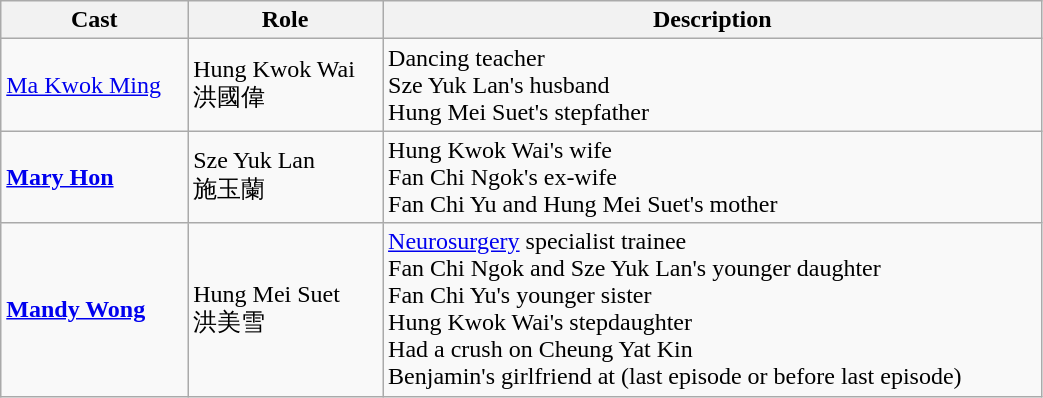<table class="wikitable" width="55%">
<tr>
<th>Cast</th>
<th>Role</th>
<th>Description</th>
</tr>
<tr>
<td><a href='#'>Ma Kwok Ming</a></td>
<td>Hung Kwok Wai<br>洪國偉</td>
<td>Dancing teacher<br>Sze Yuk Lan's husband<br>Hung Mei Suet's stepfather</td>
</tr>
<tr>
<td><strong><a href='#'>Mary Hon</a></strong></td>
<td>Sze Yuk Lan<br>施玉蘭</td>
<td>Hung Kwok Wai's wife<br>Fan Chi Ngok's ex-wife<br>Fan Chi Yu and Hung Mei Suet's mother</td>
</tr>
<tr>
<td><strong><a href='#'>Mandy Wong</a></strong></td>
<td>Hung Mei Suet<br>洪美雪</td>
<td><a href='#'>Neurosurgery</a> specialist trainee<br>Fan Chi Ngok and Sze Yuk Lan's younger daughter<br>Fan Chi Yu's younger sister<br>Hung Kwok Wai's stepdaughter<br> Had a crush on Cheung Yat Kin<br>Benjamin's girlfriend at (last episode or before last episode)</td>
</tr>
</table>
